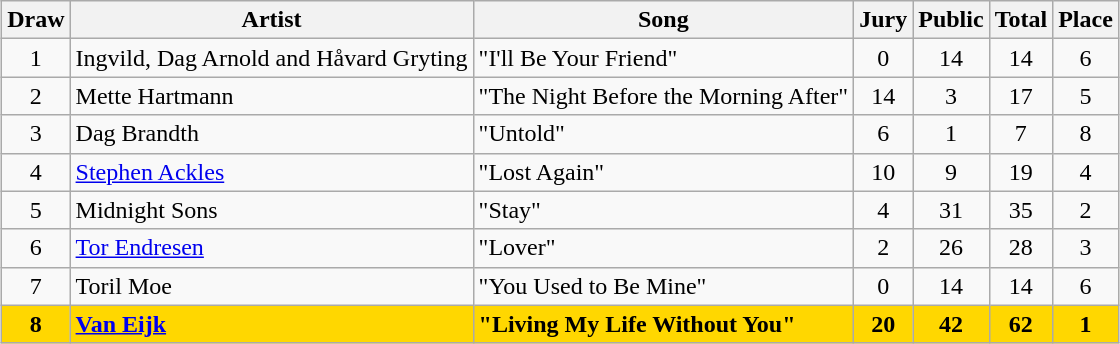<table class="sortable wikitable" style="margin: 1em auto 1em auto; text-align:center">
<tr>
<th>Draw</th>
<th>Artist</th>
<th>Song</th>
<th>Jury</th>
<th>Public</th>
<th>Total</th>
<th>Place</th>
</tr>
<tr>
<td>1</td>
<td align="left">Ingvild, Dag Arnold and Håvard Gryting</td>
<td align="left">"I'll Be Your Friend"</td>
<td>0</td>
<td>14</td>
<td>14</td>
<td>6</td>
</tr>
<tr>
<td>2</td>
<td align="left">Mette Hartmann</td>
<td align="left">"The Night Before the Morning After"</td>
<td>14</td>
<td>3</td>
<td>17</td>
<td>5</td>
</tr>
<tr>
<td>3</td>
<td align="left">Dag Brandth</td>
<td align="left">"Untold"</td>
<td>6</td>
<td>1</td>
<td>7</td>
<td>8</td>
</tr>
<tr>
<td>4</td>
<td align="left"><a href='#'>Stephen Ackles</a></td>
<td align="left">"Lost Again"</td>
<td>10</td>
<td>9</td>
<td>19</td>
<td>4</td>
</tr>
<tr>
<td>5</td>
<td align="left">Midnight Sons</td>
<td align="left">"Stay"</td>
<td>4</td>
<td>31</td>
<td>35</td>
<td>2</td>
</tr>
<tr>
<td>6</td>
<td align="left"><a href='#'>Tor Endresen</a></td>
<td align="left">"Lover"</td>
<td>2</td>
<td>26</td>
<td>28</td>
<td>3</td>
</tr>
<tr>
<td>7</td>
<td align="left">Toril Moe</td>
<td align="left">"You Used to Be Mine"</td>
<td>0</td>
<td>14</td>
<td>14</td>
<td>6</td>
</tr>
<tr style="background:gold; font-weight:bold;">
<td>8</td>
<td align="left"><a href='#'>Van Eijk</a></td>
<td align="left">"Living My Life Without You"</td>
<td>20</td>
<td>42</td>
<td>62</td>
<td>1</td>
</tr>
</table>
